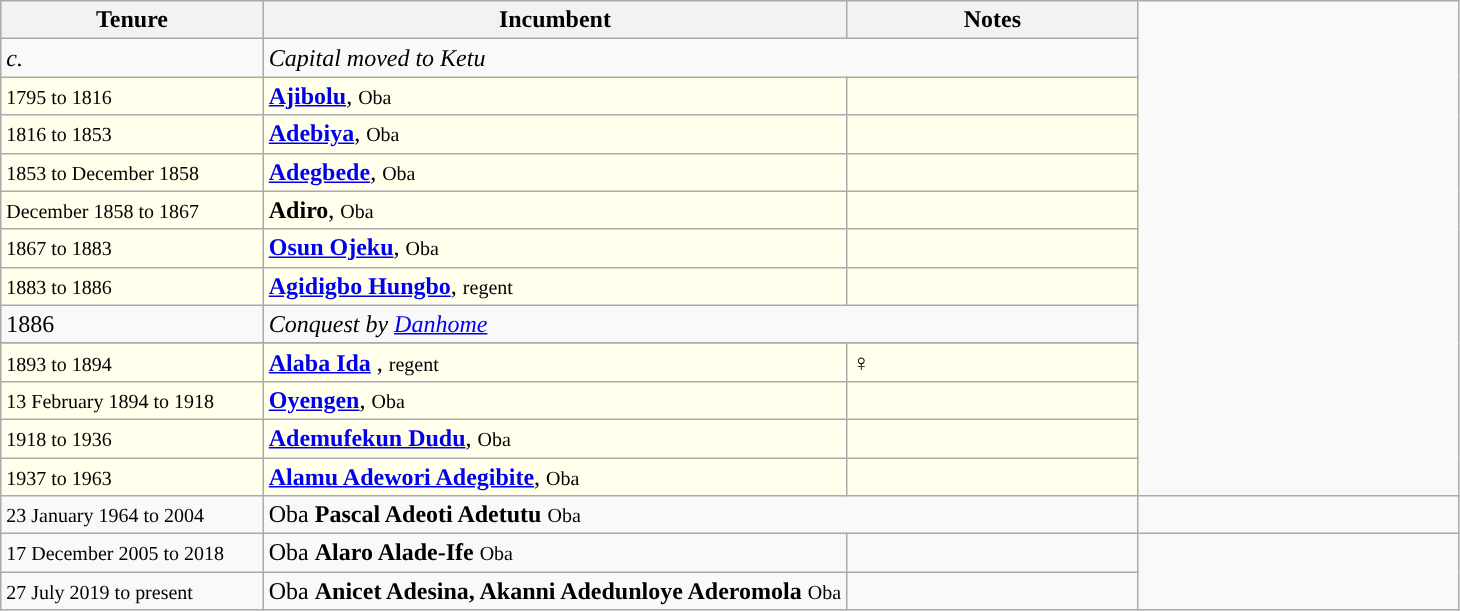<table class="wikitable">
<tr align=left>
<th width="18%">Tenure</th>
<th width="40%">Incumbent</th>
<th width="20%">Notes</th>
</tr>
<tr valign=top>
<td><em>c.</em></td>
<td colspan="2"><em>Capital moved to Ketu</em></td>
</tr>
<tr valign=top bgcolor="#ffffec">
<td><small>1795 to 1816</small></td>
<td><strong><a href='#'>Ajibolu</a></strong>, <small>Oba</small></td>
<td></td>
</tr>
<tr valign=top bgcolor="#ffffec">
<td><small>1816 to 1853</small></td>
<td><strong><a href='#'>Adebiya</a></strong>, <small>Oba</small></td>
<td></td>
</tr>
<tr valign=top bgcolor="#ffffec">
<td><small>1853 to December 1858</small></td>
<td><strong><a href='#'>Adegbede</a></strong>, <small>Oba</small></td>
<td></td>
</tr>
<tr valign=top bgcolor="#ffffec">
<td><small>December 1858 to 1867</small></td>
<td><strong>Adiro</strong>, <small>Oba</small></td>
<td></td>
</tr>
<tr valign=top bgcolor="#ffffec">
<td><small>1867 to 1883</small></td>
<td><strong><a href='#'>Osun Ojeku</a></strong>, <small>Oba</small></td>
<td></td>
</tr>
<tr valign=top bgcolor="#ffffec">
<td><small>1883 to 1886</small></td>
<td><strong><a href='#'>Agidigbo Hungbo</a></strong>, <small>regent</small></td>
<td></td>
</tr>
<tr valign=top>
<td>1886</td>
<td colspan="2"><em>Conquest by <a href='#'>Danhome</a></em></td>
</tr>
<tr valign=top>
</tr>
<tr valign=top bgcolor="#ffffec">
<td><small>1893 to 1894</small></td>
<td><strong><a href='#'>Alaba Ida</a></strong> , <small>regent</small></td>
<td>♀</td>
</tr>
<tr valign=top bgcolor="#ffffec">
<td><small>13 February 1894 to 1918</small></td>
<td><strong><a href='#'>Oyengen</a></strong>, <small>Oba</small></td>
<td></td>
</tr>
<tr valign=top bgcolor="#ffffec">
<td><small>1918 to 1936</small></td>
<td><strong><a href='#'>Ademufekun Dudu</a></strong>, <small>Oba</small></td>
<td></td>
</tr>
<tr valign=top bgcolor="#ffffec">
<td><small>1937 to 1963</small></td>
<td><strong><a href='#'>Alamu Adewori Adegibite</a></strong>, <small>Oba</small></td>
<td></td>
</tr>
<tr valign=top>
<td><small>23 January 1964 to 2004</small></td>
<td colspan="2">Oba <strong>Pascal Adeoti Adetutu</strong> <small>Oba</small></td>
<td></td>
</tr>
<tr valign=top>
<td><small>17 December 2005 to 2018</small></td>
<td clospan="2">Oba <strong>Alaro Alade-Ife</strong> <small>Oba</small></td>
<td></td>
</tr>
<tr valign=top>
<td><small>27 July 2019 to present</small></td>
<td clospan="2">Oba <strong>Anicet Adesina, Akanni Adedunloye Aderomola</strong> <small>Oba</small></td>
<td></td>
</tr>
</table>
